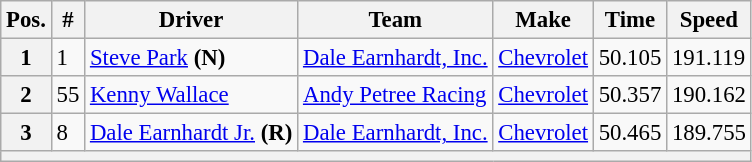<table class="wikitable" style="font-size:95%">
<tr>
<th>Pos.</th>
<th>#</th>
<th>Driver</th>
<th>Team</th>
<th>Make</th>
<th>Time</th>
<th>Speed</th>
</tr>
<tr>
<th>1</th>
<td>1</td>
<td><a href='#'>Steve Park</a> <strong>(N)</strong></td>
<td><a href='#'>Dale Earnhardt, Inc.</a></td>
<td><a href='#'>Chevrolet</a></td>
<td>50.105</td>
<td>191.119</td>
</tr>
<tr>
<th>2</th>
<td>55</td>
<td><a href='#'>Kenny Wallace</a></td>
<td><a href='#'>Andy Petree Racing</a></td>
<td><a href='#'>Chevrolet</a></td>
<td>50.357</td>
<td>190.162</td>
</tr>
<tr>
<th>3</th>
<td>8</td>
<td><a href='#'>Dale Earnhardt Jr.</a> <strong>(R)</strong></td>
<td><a href='#'>Dale Earnhardt, Inc.</a></td>
<td><a href='#'>Chevrolet</a></td>
<td>50.465</td>
<td>189.755</td>
</tr>
<tr>
<th colspan="7"></th>
</tr>
</table>
